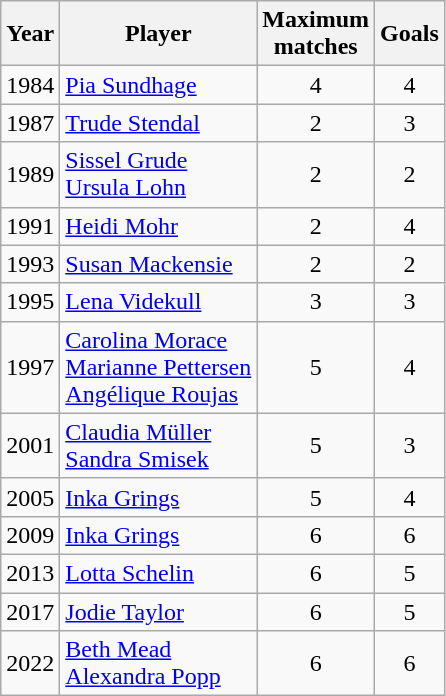<table class="wikitable">
<tr>
<th>Year</th>
<th>Player</th>
<th>Maximum<br>matches</th>
<th>Goals</th>
</tr>
<tr>
<td>1984</td>
<td> <a href='#'>Pia Sundhage</a></td>
<td align="center">4</td>
<td align="center">4</td>
</tr>
<tr>
<td>1987</td>
<td> <a href='#'>Trude Stendal</a></td>
<td align="center">2</td>
<td align="center">3</td>
</tr>
<tr>
<td>1989</td>
<td> <a href='#'>Sissel Grude</a><br> <a href='#'>Ursula Lohn</a></td>
<td align="center">2</td>
<td align="center">2</td>
</tr>
<tr>
<td>1991</td>
<td> <a href='#'>Heidi Mohr</a></td>
<td align="center">2</td>
<td align="center">4</td>
</tr>
<tr>
<td>1993</td>
<td> <a href='#'>Susan Mackensie</a></td>
<td align="center">2</td>
<td align="center">2</td>
</tr>
<tr>
<td>1995</td>
<td> <a href='#'>Lena Videkull</a></td>
<td align="center">3</td>
<td align="center">3</td>
</tr>
<tr>
<td>1997</td>
<td> <a href='#'>Carolina Morace</a> <br> <a href='#'>Marianne Pettersen</a> <br> <a href='#'>Angélique Roujas</a></td>
<td align="center">5</td>
<td align="center">4</td>
</tr>
<tr>
<td>2001</td>
<td> <a href='#'>Claudia Müller</a> <br> <a href='#'>Sandra Smisek</a></td>
<td align="center">5</td>
<td align="center">3</td>
</tr>
<tr>
<td>2005</td>
<td> <a href='#'>Inka Grings</a></td>
<td align="center">5</td>
<td align="center">4</td>
</tr>
<tr>
<td>2009</td>
<td> <a href='#'>Inka Grings</a></td>
<td align="center">6</td>
<td align="center">6</td>
</tr>
<tr>
<td>2013</td>
<td> <a href='#'>Lotta Schelin</a></td>
<td align="center">6</td>
<td align="center">5</td>
</tr>
<tr>
<td>2017</td>
<td> <a href='#'>Jodie Taylor</a></td>
<td align="center">6</td>
<td align="center">5</td>
</tr>
<tr>
<td>2022</td>
<td> <a href='#'>Beth Mead</a> <br> <a href='#'>Alexandra Popp</a></td>
<td align="center">6</td>
<td align="center">6</td>
</tr>
</table>
